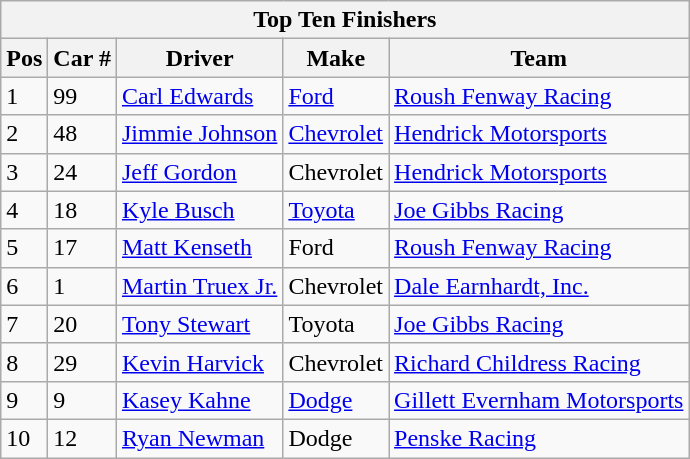<table class="wikitable">
<tr>
<th colspan=9>Top Ten Finishers</th>
</tr>
<tr>
<th>Pos</th>
<th>Car #</th>
<th>Driver</th>
<th>Make</th>
<th>Team</th>
</tr>
<tr>
<td>1</td>
<td>99</td>
<td><a href='#'>Carl Edwards</a></td>
<td><a href='#'>Ford</a></td>
<td><a href='#'>Roush Fenway Racing</a></td>
</tr>
<tr>
<td>2</td>
<td>48</td>
<td><a href='#'>Jimmie Johnson</a></td>
<td><a href='#'>Chevrolet</a></td>
<td><a href='#'>Hendrick Motorsports</a></td>
</tr>
<tr>
<td>3</td>
<td>24</td>
<td><a href='#'>Jeff Gordon</a></td>
<td>Chevrolet</td>
<td><a href='#'>Hendrick Motorsports</a></td>
</tr>
<tr>
<td>4</td>
<td>18</td>
<td><a href='#'>Kyle Busch</a></td>
<td><a href='#'>Toyota</a></td>
<td><a href='#'>Joe Gibbs Racing</a></td>
</tr>
<tr>
<td>5</td>
<td>17</td>
<td><a href='#'>Matt Kenseth</a></td>
<td>Ford</td>
<td><a href='#'>Roush Fenway Racing</a></td>
</tr>
<tr>
<td>6</td>
<td>1</td>
<td><a href='#'>Martin Truex Jr.</a></td>
<td>Chevrolet</td>
<td><a href='#'>Dale Earnhardt, Inc.</a></td>
</tr>
<tr>
<td>7</td>
<td>20</td>
<td><a href='#'>Tony Stewart</a></td>
<td>Toyota</td>
<td><a href='#'>Joe Gibbs Racing</a></td>
</tr>
<tr>
<td>8</td>
<td>29</td>
<td><a href='#'>Kevin Harvick</a></td>
<td>Chevrolet</td>
<td><a href='#'>Richard Childress Racing</a></td>
</tr>
<tr>
<td>9</td>
<td>9</td>
<td><a href='#'>Kasey Kahne</a></td>
<td><a href='#'>Dodge</a></td>
<td><a href='#'>Gillett Evernham Motorsports</a></td>
</tr>
<tr>
<td>10</td>
<td>12</td>
<td><a href='#'>Ryan Newman</a></td>
<td>Dodge</td>
<td><a href='#'>Penske Racing</a></td>
</tr>
</table>
